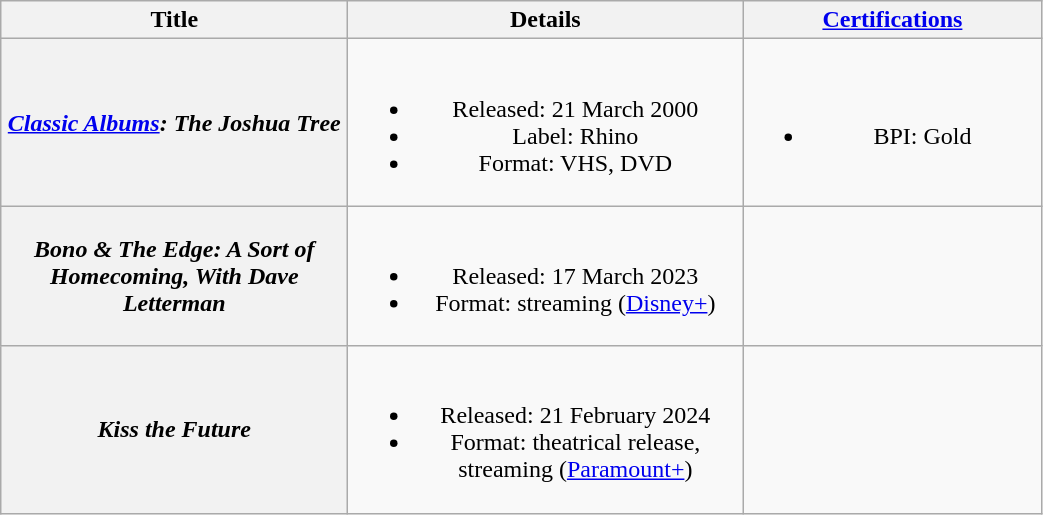<table class="wikitable plainrowheaders" style="text-align:center;">
<tr>
<th scope="col" style="width:14em;">Title</th>
<th scope="col" style="width:16em;">Details</th>
<th scope="col" style="width:12em;"><a href='#'>Certifications</a></th>
</tr>
<tr>
<th scope="row"><em><a href='#'>Classic Albums</a>: The Joshua Tree</em></th>
<td><br><ul><li>Released: 21 March 2000</li><li>Label: Rhino</li><li>Format: VHS, DVD</li></ul></td>
<td><br><ul><li>BPI: Gold</li></ul></td>
</tr>
<tr>
<th scope="row"><em>Bono & The Edge: A Sort of Homecoming, With Dave Letterman</em></th>
<td><br><ul><li>Released: 17 March 2023</li><li>Format: streaming (<a href='#'>Disney+</a>)</li></ul></td>
<td></td>
</tr>
<tr>
<th scope="row"><em>Kiss the Future</em></th>
<td><br><ul><li>Released: 21 February 2024</li><li>Format: theatrical release, streaming (<a href='#'>Paramount+</a>)</li></ul></td>
<td></td>
</tr>
</table>
